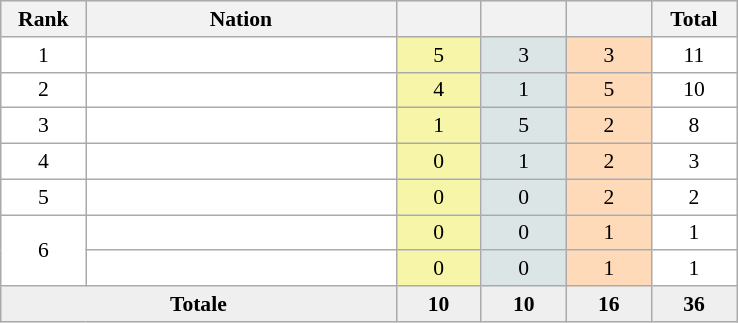<table class=wikitable style="border:1px solid #AAAAAA; font-size:90%; text-align:center;">
<tr style="background:#EFEFEF;">
<th style="width:50px;">Rank</th>
<th style="width:200px;">Nation</th>
<th style="width:50px;"></th>
<th style="width:50px;"></th>
<th style="width:50px;"></th>
<th style="width:50px;">Total</th>
</tr>
<tr style="background:white;">
<td>1</td>
<td style="text-align:left;"></td>
<td style="background:#F7F6A8;">5</td>
<td style="background:#DCE5E5;">3</td>
<td style="background:#FFDAB9;">3</td>
<td>11</td>
</tr>
<tr style="background:white;">
<td>2</td>
<td style="text-align:left;"></td>
<td style="background:#F7F6A8;">4</td>
<td style="background:#DCE5E5;">1</td>
<td style="background:#FFDAB9;">5</td>
<td>10</td>
</tr>
<tr style="background:white;">
<td>3</td>
<td style="text-align:left;"></td>
<td style="background:#F7F6A8;">1</td>
<td style="background:#DCE5E5;">5</td>
<td style="background:#FFDAB9;">2</td>
<td>8</td>
</tr>
<tr style="background:white;">
<td>4</td>
<td style="text-align:left;"></td>
<td style="background:#F7F6A8;">0</td>
<td style="background:#DCE5E5;">1</td>
<td style="background:#FFDAB9;">2</td>
<td>3</td>
</tr>
<tr style="background:white;">
<td>5</td>
<td style="text-align:left;"></td>
<td style="background:#F7F6A8;">0</td>
<td style="background:#DCE5E5;">0</td>
<td style="background:#FFDAB9;">2</td>
<td>2</td>
</tr>
<tr style="background:white;">
<td rowspan="2">6</td>
<td style="text-align:left;"></td>
<td style="background:#F7F6A8;">0</td>
<td style="background:#DCE5E5;">0</td>
<td style="background:#FFDAB9;">1</td>
<td>1</td>
</tr>
<tr style="background:white;">
<td style="text-align:left;"></td>
<td style="background:#F7F6A8;">0</td>
<td style="background:#DCE5E5;">0</td>
<td style="background:#FFDAB9;">1</td>
<td>1</td>
</tr>
<tr style="background:#efefef;">
<td colspan="2"><strong>Totale</strong></td>
<td><strong>10</strong></td>
<td><strong>10</strong></td>
<td><strong>16</strong></td>
<td><strong>36</strong></td>
</tr>
</table>
